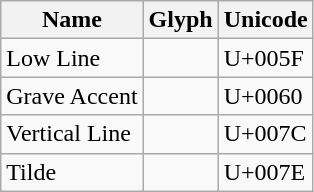<table class="wikitable sortable">
<tr>
<th>Name</th>
<th align="center">Glyph</th>
<th>Unicode</th>
</tr>
<tr>
<td>Low Line</td>
<td align="center"></td>
<td>U+005F</td>
</tr>
<tr>
<td>Grave Accent</td>
<td align="center"></td>
<td>U+0060</td>
</tr>
<tr>
<td>Vertical Line</td>
<td align="center"></td>
<td>U+007C</td>
</tr>
<tr>
<td>Tilde</td>
<td align="center"></td>
<td>U+007E</td>
</tr>
</table>
